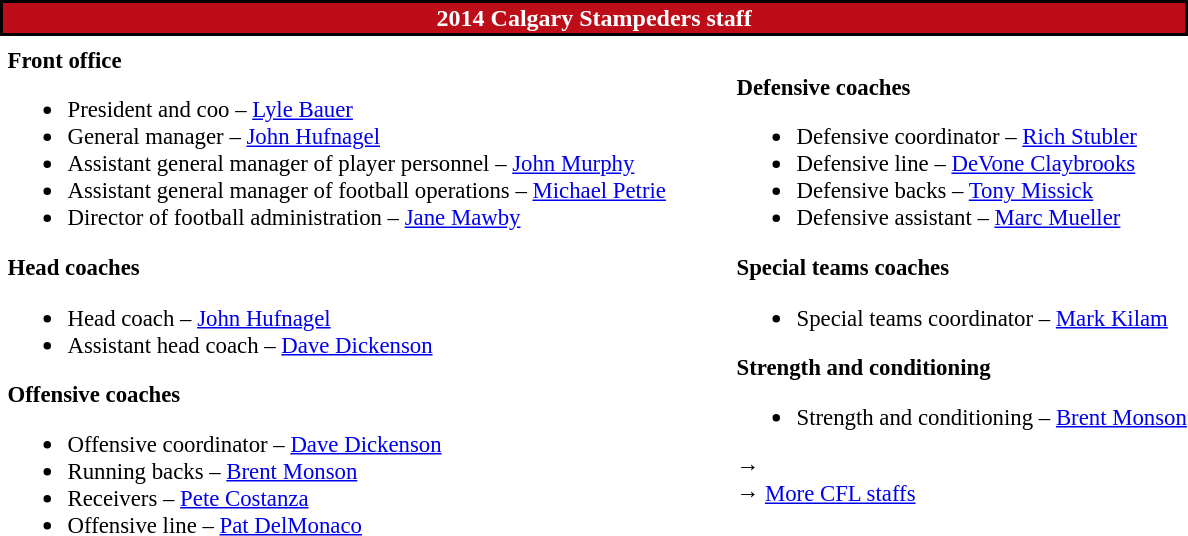<table class="toccolours" style="text-align: left;">
<tr>
<th colspan="7" style="text-align:center; background-color: #BD0D18; color:white; border:2px solid black; text-align: center">2014 Calgary Stampeders staff</th>
</tr>
<tr>
<td colspan=7 style="text-align:right;"></td>
</tr>
<tr>
<td style="vertical-align:top;"></td>
<td style="font-size: 95%;vertical-align:top;"><strong>Front office</strong><br><ul><li>President and coo – <a href='#'>Lyle Bauer</a></li><li>General manager – <a href='#'>John Hufnagel</a></li><li>Assistant general manager of player personnel – <a href='#'>John Murphy</a></li><li>Assistant general manager of football operations – <a href='#'>Michael Petrie</a></li><li>Director of football administration – <a href='#'>Jane Mawby</a></li></ul><strong>Head coaches</strong><ul><li>Head coach – <a href='#'>John Hufnagel</a></li><li>Assistant head coach – <a href='#'>Dave Dickenson</a></li></ul><strong>Offensive coaches</strong><ul><li>Offensive coordinator – <a href='#'>Dave Dickenson</a></li><li>Running backs – <a href='#'>Brent Monson</a></li><li>Receivers – <a href='#'>Pete Costanza</a></li><li>Offensive line – <a href='#'>Pat DelMonaco</a></li></ul></td>
<td width="35"> </td>
<td style="vertical-align:top;"></td>
<td style="font-size: 95%;vertical-align:top;"><br><strong>Defensive coaches</strong><ul><li>Defensive coordinator – <a href='#'>Rich Stubler</a></li><li>Defensive line – <a href='#'>DeVone Claybrooks</a></li><li>Defensive backs – <a href='#'>Tony Missick</a></li><li>Defensive assistant – <a href='#'>Marc Mueller</a></li></ul><strong>Special teams coaches</strong><ul><li>Special teams coordinator – <a href='#'>Mark Kilam</a></li></ul><strong>Strength and conditioning</strong><ul><li>Strength and conditioning – <a href='#'>Brent Monson</a></li></ul>→ <span></span><br>
→ <a href='#'>More CFL staffs</a></td>
</tr>
</table>
